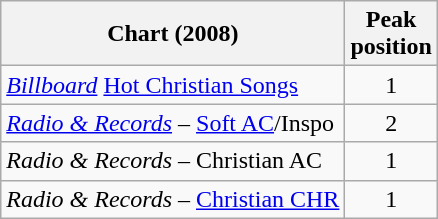<table class="wikitable" style="text-align:center">
<tr>
<th>Chart (2008)</th>
<th>Peak<br>position</th>
</tr>
<tr>
<td align="left"><em><a href='#'>Billboard</a></em> <a href='#'>Hot Christian Songs</a></td>
<td>1</td>
</tr>
<tr>
<td align="left"><em><a href='#'>Radio & Records</a></em> – <a href='#'>Soft AC</a>/Inspo</td>
<td>2</td>
</tr>
<tr>
<td align="left"><em>Radio & Records</em> – Christian AC</td>
<td>1</td>
</tr>
<tr>
<td align="left"><em>Radio & Records</em> – <a href='#'>Christian CHR</a></td>
<td>1</td>
</tr>
</table>
